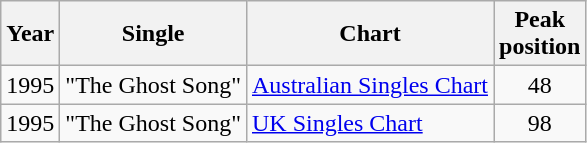<table class="wikitable">
<tr>
<th scope="col">Year</th>
<th scope="col">Single</th>
<th scope="col">Chart</th>
<th scope="col">Peak<br>position</th>
</tr>
<tr>
<td>1995</td>
<td scope="row">"The Ghost Song"</td>
<td><a href='#'>Australian Singles Chart</a></td>
<td style="text-align:center;">48</td>
</tr>
<tr>
<td>1995</td>
<td scope="row">"The Ghost Song"</td>
<td><a href='#'>UK Singles Chart</a></td>
<td style="text-align:center;">98</td>
</tr>
</table>
